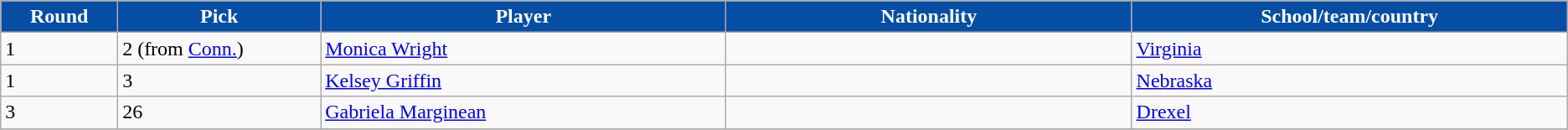<table class="wikitable">
<tr>
<th style="background:#054EA4; color:white;" width="2%">Round</th>
<th style="background:#054EA4; color:white;" width="5%">Pick</th>
<th style="background:#054EA4; color:white;" width="10%">Player</th>
<th style="background:#054EA4; color:white;" width="10%">Nationality</th>
<th style="background:#054EA4; color:white;" width="10%">School/team/country</th>
</tr>
<tr>
<td>1</td>
<td>2 (from <a href='#'>Conn.</a>)</td>
<td><a href='#'>Monica Wright</a></td>
<td></td>
<td><a href='#'>Virginia</a></td>
</tr>
<tr>
<td>1</td>
<td>3</td>
<td><a href='#'>Kelsey Griffin</a></td>
<td></td>
<td><a href='#'>Nebraska</a></td>
</tr>
<tr>
<td>3</td>
<td>26</td>
<td><a href='#'>Gabriela Marginean</a></td>
<td></td>
<td><a href='#'>Drexel</a></td>
</tr>
<tr>
</tr>
</table>
